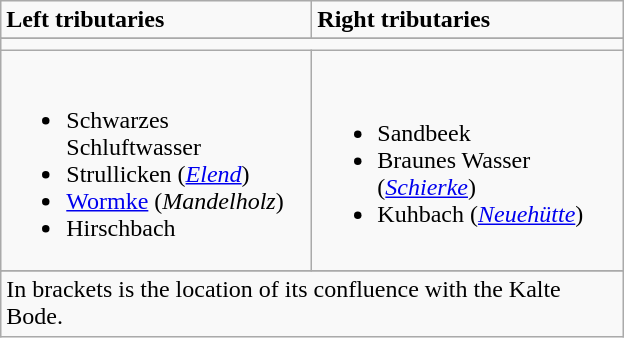<table class="wikitable">
<tr>
<td width = "200"><strong>Left tributaries</strong></td>
<td width = "200"><strong>Right tributaries</strong></td>
</tr>
<tr>
</tr>
<tr>
<td colspan=2></td>
</tr>
<tr>
<td><br><ul><li>Schwarzes Schluftwasser</li><li>Strullicken (<em><a href='#'>Elend</a></em>)</li><li><a href='#'>Wormke</a> (<em>Mandelholz</em>)</li><li>Hirschbach</li></ul></td>
<td><br><ul><li>Sandbeek</li><li>Braunes Wasser (<em><a href='#'>Schierke</a></em>)</li><li>Kuhbach (<em><a href='#'>Neuehütte</a></em>)</li></ul></td>
</tr>
<tr>
</tr>
<tr>
<td colspan="2">In brackets is the location of its confluence with the Kalte Bode.</td>
</tr>
</table>
